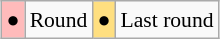<table class="wikitable" style="margin:0.5em auto; font-size:90%; line-height:1.25em;">
<tr>
<td bgcolor="#FFBBBB" align=center>●</td>
<td>Round</td>
<td bgcolor="#FFDF80" align=center>●</td>
<td>Last round</td>
</tr>
</table>
